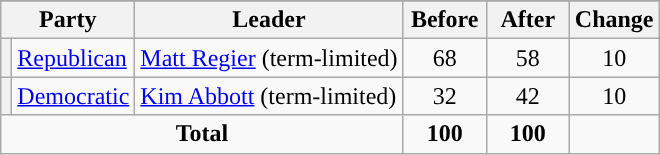<table class="wikitable" style="text-align:center;">
<tr>
</tr>
<tr>
<th colspan="2">Party</th>
<th>Leader</th>
<th style="width:3em">Before</th>
<th style="width:3em">After</th>
<th style="width:3em">Change</th>
</tr>
<tr>
<th style="background-color:"></th>
<td style="text-align:left;"><a href='#'>Republican</a></td>
<td style="text-align:left;"><a href='#'>Matt Regier</a> (term-limited)</td>
<td>68</td>
<td>58</td>
<td> 10</td>
</tr>
<tr>
<th style="background-color:"></th>
<td style="text-align:left;"><a href='#'>Democratic</a></td>
<td style="text-align:left;"><a href='#'>Kim Abbott</a> (term-limited)</td>
<td>32</td>
<td>42</td>
<td> 10</td>
</tr>
<tr>
<td colspan="3"><strong>Total</strong></td>
<td><strong>100</strong></td>
<td><strong>100</strong></td>
<td></td>
</tr>
</table>
